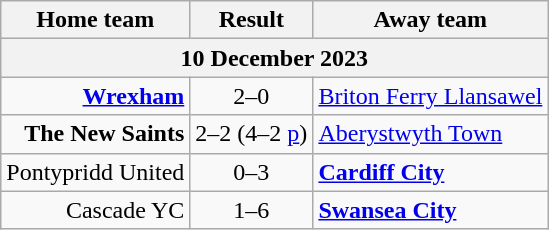<table class="wikitable">
<tr>
<th>Home team</th>
<th>Result</th>
<th>Away team</th>
</tr>
<tr>
<th colspan = 3>10 December 2023</th>
</tr>
<tr>
<td style="text-align:right;"><strong><a href='#'>Wrexham</a></strong></td>
<td style="text-align:center;">2–0</td>
<td><a href='#'>Briton Ferry Llansawel</a></td>
</tr>
<tr>
<td style="text-align:right;"><strong>The New Saints</strong></td>
<td style="text-align:center;">2–2 (4–2 <a href='#'>p</a>)</td>
<td><a href='#'>Aberystwyth Town</a></td>
</tr>
<tr>
<td style="text-align:right;">Pontypridd United</td>
<td style="text-align:center;">0–3</td>
<td><strong><a href='#'>Cardiff City</a></strong></td>
</tr>
<tr>
<td style="text-align:right;">Cascade YC</td>
<td style="text-align:center;">1–6</td>
<td><strong><a href='#'>Swansea City</a></strong></td>
</tr>
</table>
